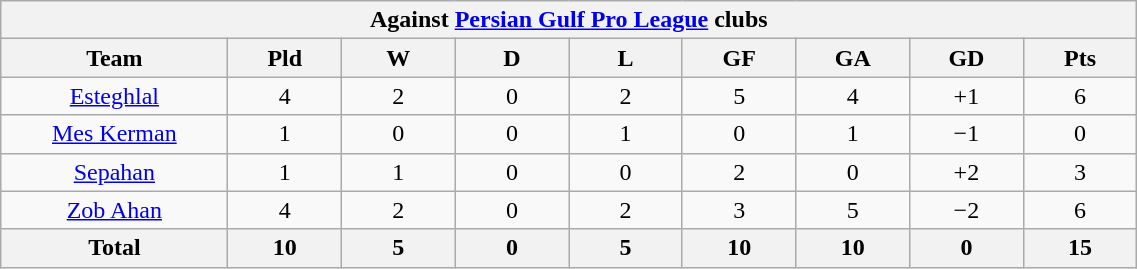<table class="wikitable" width="60%" style="text-align:center">
<tr>
<th colspan="9">Against <a href='#'>Persian Gulf Pro League</a> clubs</th>
</tr>
<tr>
<th width="10%">Team</th>
<th width="5%">Pld</th>
<th width="5%">W</th>
<th width="5%">D</th>
<th width="5%">L</th>
<th width="5%">GF</th>
<th width="5%">GA</th>
<th width="5%">GD</th>
<th width="5%">Pts</th>
</tr>
<tr>
<td><a href='#'>Esteghlal</a></td>
<td>4</td>
<td>2</td>
<td>0</td>
<td>2</td>
<td>5</td>
<td>4</td>
<td>+1</td>
<td>6</td>
</tr>
<tr>
<td><a href='#'>Mes Kerman</a></td>
<td>1</td>
<td>0</td>
<td>0</td>
<td>1</td>
<td>0</td>
<td>1</td>
<td>−1</td>
<td>0</td>
</tr>
<tr>
<td><a href='#'>Sepahan</a></td>
<td>1</td>
<td>1</td>
<td>0</td>
<td>0</td>
<td>2</td>
<td>0</td>
<td>+2</td>
<td>3</td>
</tr>
<tr>
<td><a href='#'>Zob Ahan</a></td>
<td>4</td>
<td>2</td>
<td>0</td>
<td>2</td>
<td>3</td>
<td>5</td>
<td>−2</td>
<td>6</td>
</tr>
<tr>
<th>Total</th>
<th>10</th>
<th>5</th>
<th>0</th>
<th>5</th>
<th>10</th>
<th>10</th>
<th>0</th>
<th>15</th>
</tr>
</table>
